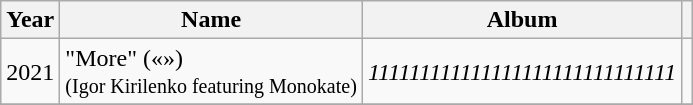<table class="wikitable" style="text-align:center">
<tr>
<th>Year</th>
<th>Name</th>
<th>Album</th>
<th class="unsortable"></th>
</tr>
<tr>
<td>2021</td>
<td align=left>"More" («»)<br><small>(Igor Kirilenko featuring Monokate)</small></td>
<td><em>111111111111111111111111111111</em></td>
<td></td>
</tr>
<tr>
</tr>
</table>
